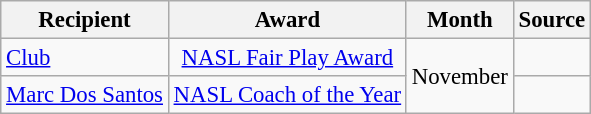<table class="wikitable sortable" style="text-align:left; font-size:95%;">
<tr>
<th>Recipient</th>
<th>Award</th>
<th>Month</th>
<th>Source</th>
</tr>
<tr>
<td><a href='#'>Club</a></td>
<td align=center><a href='#'>NASL Fair Play Award</a></td>
<td rowspan="2" style="text-align:center;">November</td>
<td align=center></td>
</tr>
<tr>
<td> <a href='#'>Marc Dos Santos</a></td>
<td align=center><a href='#'>NASL Coach of the Year</a></td>
<td align=center></td>
</tr>
</table>
